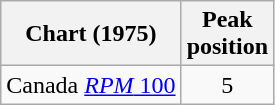<table class="wikitable">
<tr>
<th>Chart (1975)</th>
<th>Peak<br>position</th>
</tr>
<tr>
<td>Canada <a href='#'><em>RPM</em> 100</a></td>
<td style="text-align:center;">5</td>
</tr>
</table>
